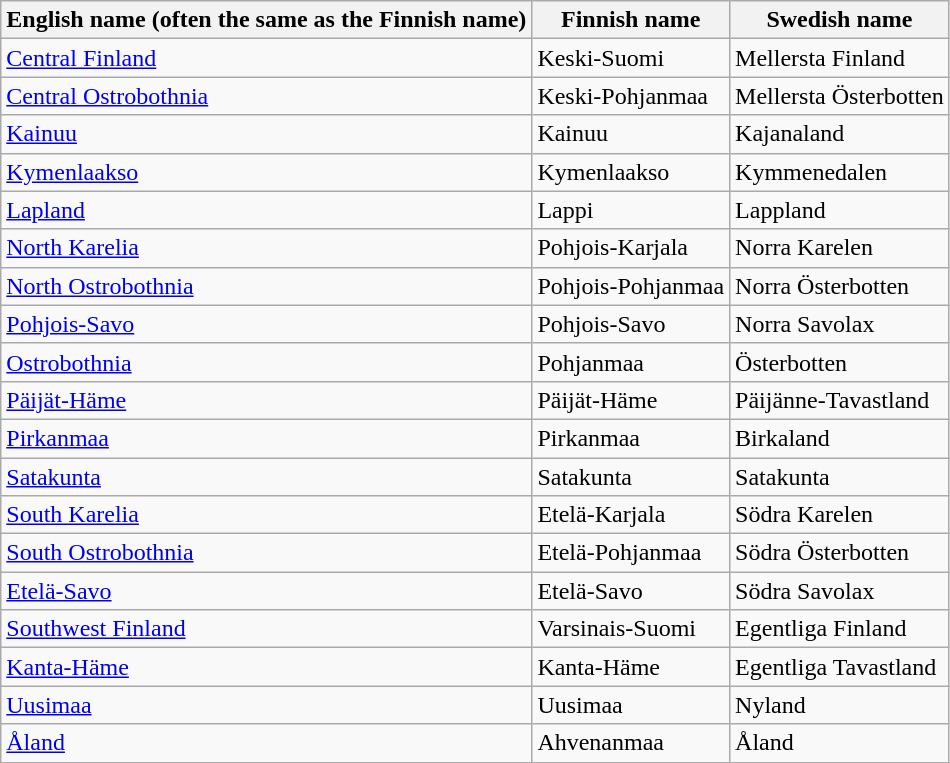<table class="wikitable">
<tr>
<th>English name (often the same as the Finnish name)</th>
<th>Finnish name</th>
<th>Swedish name</th>
</tr>
<tr>
<td><a href='#'>Central Finland</a></td>
<td>Keski-Suomi</td>
<td>Mellersta Finland</td>
</tr>
<tr>
<td><a href='#'>Central Ostrobothnia</a></td>
<td>Keski-Pohjanmaa</td>
<td>Mellersta Österbotten</td>
</tr>
<tr>
<td><a href='#'>Kainuu</a></td>
<td>Kainuu</td>
<td>Kajanaland</td>
</tr>
<tr>
<td><a href='#'>Kymenlaakso</a></td>
<td>Kymenlaakso</td>
<td>Kymmenedalen</td>
</tr>
<tr>
<td><a href='#'>Lapland</a></td>
<td>Lappi</td>
<td>Lappland</td>
</tr>
<tr>
<td><a href='#'>North Karelia</a></td>
<td>Pohjois-Karjala</td>
<td>Norra Karelen</td>
</tr>
<tr>
<td><a href='#'>North Ostrobothnia</a></td>
<td>Pohjois-Pohjanmaa</td>
<td>Norra Österbotten</td>
</tr>
<tr>
<td><a href='#'>Pohjois-Savo</a></td>
<td>Pohjois-Savo</td>
<td>Norra Savolax</td>
</tr>
<tr>
<td><a href='#'>Ostrobothnia</a></td>
<td>Pohjanmaa</td>
<td>Österbotten</td>
</tr>
<tr>
<td><a href='#'>Päijät-Häme</a></td>
<td>Päijät-Häme</td>
<td>Päijänne-Tavastland</td>
</tr>
<tr>
<td><a href='#'>Pirkanmaa</a></td>
<td>Pirkanmaa</td>
<td>Birkaland</td>
</tr>
<tr>
<td><a href='#'>Satakunta</a></td>
<td>Satakunta</td>
<td>Satakunta</td>
</tr>
<tr>
<td><a href='#'>South Karelia</a></td>
<td>Etelä-Karjala</td>
<td>Södra Karelen</td>
</tr>
<tr>
<td><a href='#'>South Ostrobothnia</a></td>
<td>Etelä-Pohjanmaa</td>
<td>Södra Österbotten</td>
</tr>
<tr>
<td><a href='#'>Etelä-Savo</a></td>
<td>Etelä-Savo</td>
<td>Södra Savolax</td>
</tr>
<tr>
<td><a href='#'>Southwest Finland</a></td>
<td>Varsinais-Suomi</td>
<td>Egentliga Finland</td>
</tr>
<tr>
<td><a href='#'>Kanta-Häme</a></td>
<td>Kanta-Häme</td>
<td>Egentliga Tavastland</td>
</tr>
<tr>
<td><a href='#'>Uusimaa</a></td>
<td>Uusimaa</td>
<td>Nyland</td>
</tr>
<tr>
<td><a href='#'>Åland</a></td>
<td>Ahvenanmaa</td>
<td>Åland</td>
</tr>
</table>
